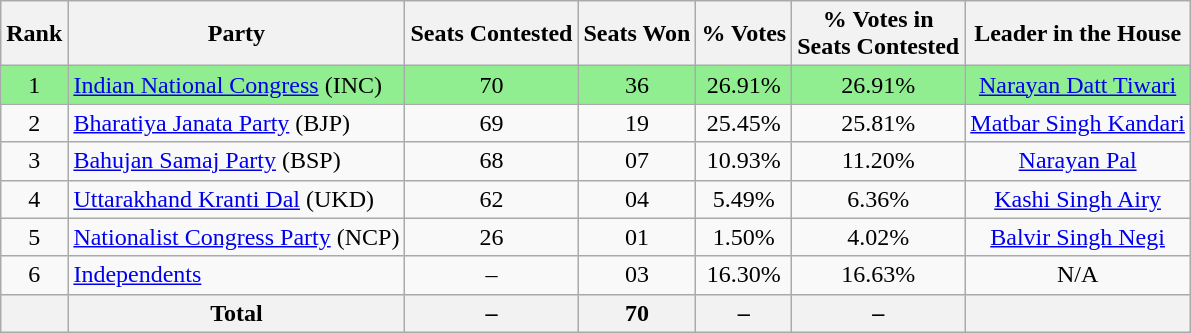<table class="wikitable sortable" style="text-align: center;">
<tr>
<th align="center">Rank</th>
<th align="center">Party</th>
<th align="center">Seats Contested</th>
<th align="center">Seats Won</th>
<th align="center">% Votes</th>
<th align="center">% Votes in <br> Seats Contested</th>
<th align="center">Leader in the House</th>
</tr>
<tr style="background: #90EE90;">
<td>1</td>
<td align="left"><a href='#'>Indian National Congress</a> (INC)</td>
<td>70</td>
<td>36</td>
<td>26.91%</td>
<td>26.91%</td>
<td><a href='#'>Narayan Datt Tiwari</a></td>
</tr>
<tr>
<td>2</td>
<td align="left"><a href='#'>Bharatiya Janata Party</a> (BJP)</td>
<td>69</td>
<td>19</td>
<td>25.45%</td>
<td>25.81%</td>
<td><a href='#'>Matbar Singh Kandari</a></td>
</tr>
<tr>
<td>3</td>
<td align="left"><a href='#'>Bahujan Samaj Party</a> (BSP)</td>
<td>68</td>
<td>07</td>
<td>10.93%</td>
<td>11.20%</td>
<td><a href='#'>Narayan Pal</a></td>
</tr>
<tr>
<td>4</td>
<td align="left"><a href='#'>Uttarakhand Kranti Dal</a> (UKD)</td>
<td>62</td>
<td>04</td>
<td>5.49%</td>
<td>6.36%</td>
<td><a href='#'>Kashi Singh Airy</a></td>
</tr>
<tr>
<td>5</td>
<td align="left"><a href='#'>Nationalist Congress Party</a> (NCP)</td>
<td>26</td>
<td>01</td>
<td>1.50%</td>
<td>4.02%</td>
<td><a href='#'>Balvir Singh Negi</a></td>
</tr>
<tr>
<td>6</td>
<td align="left"><a href='#'>Independents</a></td>
<td>–</td>
<td>03</td>
<td>16.30%</td>
<td>16.63%</td>
<td>N/A</td>
</tr>
<tr>
<th></th>
<th align="centre">Total</th>
<th>–</th>
<th>70</th>
<th>–</th>
<th>–</th>
<th></th>
</tr>
</table>
